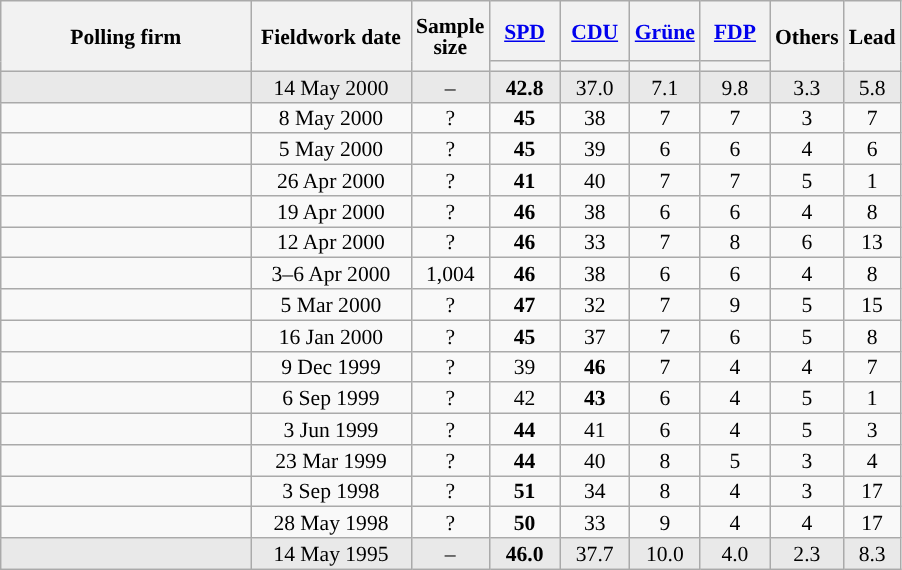<table class="wikitable sortable" style="text-align:center;font-size:90%;line-height:14px;">
<tr style="height:40px;">
<th style="width:160px;" rowspan="2">Polling firm</th>
<th style="width:100px;" rowspan="2">Fieldwork date</th>
<th style="width:35px;" rowspan="2">Sample<br>size</th>
<th class="unsortable" style="width:40px;"><a href='#'>SPD</a></th>
<th class="unsortable" style="width:40px;"><a href='#'>CDU</a></th>
<th class="unsortable" style="width:40px;"><a href='#'>Grüne</a></th>
<th class="unsortable" style="width:40px;"><a href='#'>FDP</a></th>
<th class="unsortable" style="width:40px;" rowspan="2">Others</th>
<th style="width:30px;" rowspan="2">Lead</th>
</tr>
<tr>
<th style="background:"></th>
<th style="background:"></th>
<th style="background:"></th>
<th style="background:"></th>
</tr>
<tr style="background:#E9E9E9;">
<td></td>
<td data-sort-value="2000-05-14">14 May 2000</td>
<td>–</td>
<td><strong>42.8</strong></td>
<td>37.0</td>
<td>7.1</td>
<td>9.8</td>
<td>3.3</td>
<td style="background:">5.8</td>
</tr>
<tr>
<td></td>
<td data-sort-value="2000-05-08">8 May 2000</td>
<td>?</td>
<td><strong>45</strong></td>
<td>38</td>
<td>7</td>
<td>7</td>
<td>3</td>
<td style="background:">7</td>
</tr>
<tr>
<td></td>
<td data-sort-value="2000-05-05">5 May 2000</td>
<td>?</td>
<td><strong>45</strong></td>
<td>39</td>
<td>6</td>
<td>6</td>
<td>4</td>
<td style="background:">6</td>
</tr>
<tr>
<td></td>
<td data-sort-value="2000-04-26">26 Apr 2000</td>
<td>?</td>
<td><strong>41</strong></td>
<td>40</td>
<td>7</td>
<td>7</td>
<td>5</td>
<td style="background:">1</td>
</tr>
<tr>
<td></td>
<td data-sort-value="2000-04-19">19 Apr 2000</td>
<td>?</td>
<td><strong>46</strong></td>
<td>38</td>
<td>6</td>
<td>6</td>
<td>4</td>
<td style="background:">8</td>
</tr>
<tr>
<td></td>
<td data-sort-value="2000-04-12">12 Apr 2000</td>
<td>?</td>
<td><strong>46</strong></td>
<td>33</td>
<td>7</td>
<td>8</td>
<td>6</td>
<td style="background:">13</td>
</tr>
<tr>
<td></td>
<td data-sort-value="2000-04-08">3–6 Apr 2000</td>
<td>1,004</td>
<td><strong>46</strong></td>
<td>38</td>
<td>6</td>
<td>6</td>
<td>4</td>
<td style="background:">8</td>
</tr>
<tr>
<td></td>
<td data-sort-value="2000-03-05">5 Mar 2000</td>
<td>?</td>
<td><strong>47</strong></td>
<td>32</td>
<td>7</td>
<td>9</td>
<td>5</td>
<td style="background:">15</td>
</tr>
<tr>
<td></td>
<td data-sort-value="2000-01-16">16 Jan 2000</td>
<td>?</td>
<td><strong>45</strong></td>
<td>37</td>
<td>7</td>
<td>6</td>
<td>5</td>
<td style="background:">8</td>
</tr>
<tr>
<td></td>
<td data-sort-value="1999-12-09">9 Dec 1999</td>
<td>?</td>
<td>39</td>
<td><strong>46</strong></td>
<td>7</td>
<td>4</td>
<td>4</td>
<td style="background:">7</td>
</tr>
<tr>
<td></td>
<td data-sort-value="1999-09-06">6 Sep 1999</td>
<td>?</td>
<td>42</td>
<td><strong>43</strong></td>
<td>6</td>
<td>4</td>
<td>5</td>
<td style="background:">1</td>
</tr>
<tr>
<td></td>
<td data-sort-value="1999-06-03">3 Jun 1999</td>
<td>?</td>
<td><strong>44</strong></td>
<td>41</td>
<td>6</td>
<td>4</td>
<td>5</td>
<td style="background:">3</td>
</tr>
<tr>
<td></td>
<td data-sort-value="1999-03-23">23 Mar 1999</td>
<td>?</td>
<td><strong>44</strong></td>
<td>40</td>
<td>8</td>
<td>5</td>
<td>3</td>
<td style="background:">4</td>
</tr>
<tr>
<td></td>
<td data-sort-value="1998-09-03">3 Sep 1998</td>
<td>?</td>
<td><strong>51</strong></td>
<td>34</td>
<td>8</td>
<td>4</td>
<td>3</td>
<td style="background:">17</td>
</tr>
<tr>
<td></td>
<td data-sort-value="1998-05-28">28 May 1998</td>
<td>?</td>
<td><strong>50</strong></td>
<td>33</td>
<td>9</td>
<td>4</td>
<td>4</td>
<td style="background:">17</td>
</tr>
<tr style="background:#E9E9E9;">
<td></td>
<td data-sort-value="1995-05-14">14 May 1995</td>
<td>–</td>
<td><strong>46.0</strong></td>
<td>37.7</td>
<td>10.0</td>
<td>4.0</td>
<td>2.3</td>
<td style="background:">8.3</td>
</tr>
</table>
